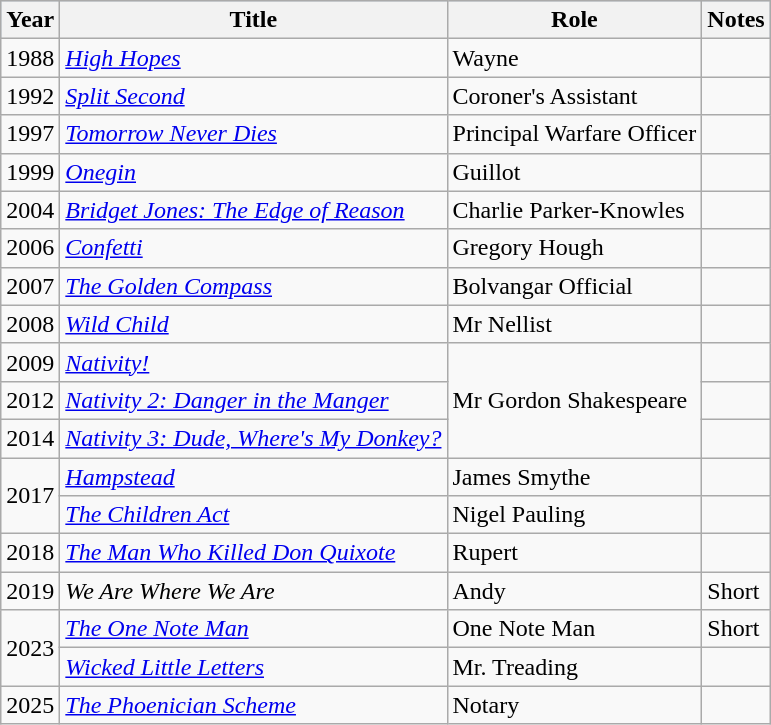<table class="wikitable">
<tr style="background:#b0c4de; text-align:center;">
<th>Year</th>
<th>Title</th>
<th>Role</th>
<th>Notes</th>
</tr>
<tr>
<td>1988</td>
<td><em><a href='#'>High Hopes</a></em></td>
<td>Wayne</td>
<td></td>
</tr>
<tr>
<td>1992</td>
<td><em><a href='#'>Split Second</a></em></td>
<td>Coroner's Assistant</td>
<td></td>
</tr>
<tr>
<td>1997</td>
<td><em><a href='#'>Tomorrow Never Dies</a></em></td>
<td>Principal Warfare Officer</td>
<td></td>
</tr>
<tr>
<td>1999</td>
<td><em><a href='#'>Onegin</a></em></td>
<td>Guillot</td>
<td></td>
</tr>
<tr>
<td>2004</td>
<td><em><a href='#'>Bridget Jones: The Edge of Reason</a></em></td>
<td>Charlie Parker-Knowles</td>
<td></td>
</tr>
<tr>
<td>2006</td>
<td><em><a href='#'>Confetti</a></em></td>
<td>Gregory Hough</td>
<td></td>
</tr>
<tr>
<td>2007</td>
<td><em><a href='#'>The Golden Compass</a></em></td>
<td>Bolvangar Official</td>
<td></td>
</tr>
<tr>
<td>2008</td>
<td><em><a href='#'>Wild Child</a></em></td>
<td>Mr Nellist</td>
<td></td>
</tr>
<tr>
<td>2009</td>
<td><em><a href='#'>Nativity!</a></em></td>
<td rowspan=3>Mr Gordon Shakespeare</td>
<td></td>
</tr>
<tr>
<td>2012</td>
<td><em><a href='#'>Nativity 2: Danger in the Manger</a></em></td>
<td></td>
</tr>
<tr>
<td>2014</td>
<td><em><a href='#'>Nativity 3: Dude, Where's My Donkey?</a></em></td>
<td></td>
</tr>
<tr>
<td rowspan=2>2017</td>
<td><em><a href='#'>Hampstead</a></em></td>
<td>James Smythe</td>
<td></td>
</tr>
<tr>
<td><em><a href='#'>The Children Act</a></em></td>
<td>Nigel Pauling</td>
<td></td>
</tr>
<tr>
<td>2018</td>
<td><em><a href='#'>The Man Who Killed Don Quixote</a></em></td>
<td>Rupert</td>
<td></td>
</tr>
<tr>
<td>2019</td>
<td><em>We Are Where We Are</em></td>
<td>Andy</td>
<td>Short</td>
</tr>
<tr>
<td rowspan=2>2023</td>
<td><em><a href='#'>The One Note Man</a></em></td>
<td>One Note Man</td>
<td>Short</td>
</tr>
<tr>
<td><em><a href='#'>Wicked Little Letters</a></em></td>
<td>Mr. Treading</td>
<td></td>
</tr>
<tr>
<td>2025</td>
<td><em><a href='#'>The Phoenician Scheme</a></em></td>
<td>Notary</td>
<td></td>
</tr>
</table>
